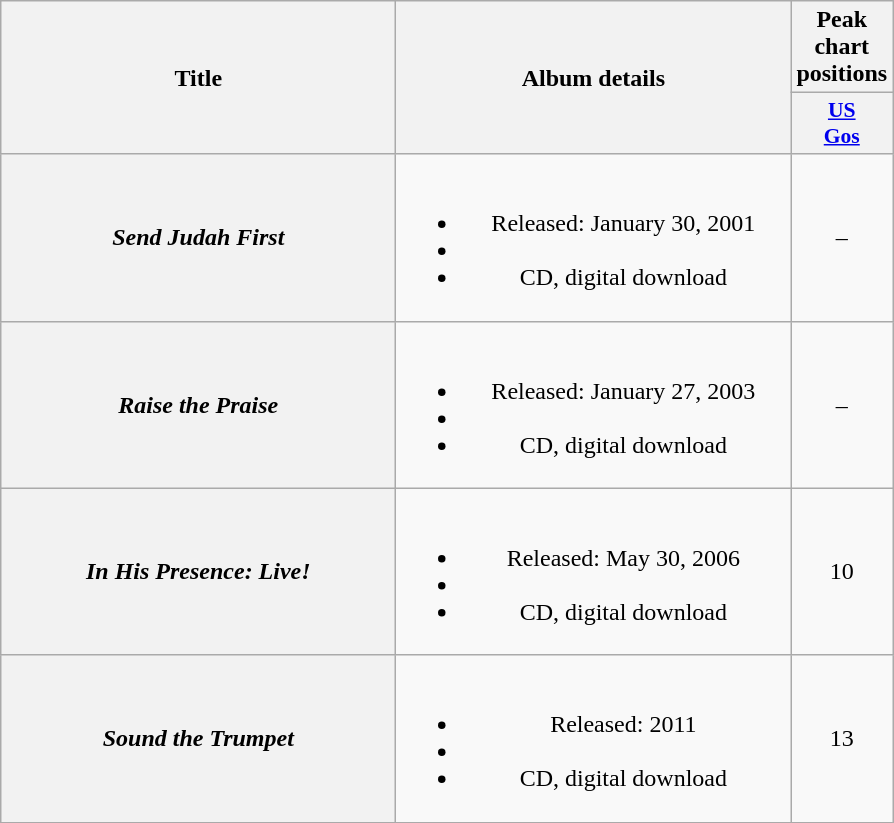<table class="wikitable plainrowheaders" style="text-align:center;">
<tr>
<th scope="col" rowspan="2" style="width:16em;">Title</th>
<th scope="col" rowspan="2" style="width:16em;">Album details</th>
<th scope="col">Peak chart positions</th>
</tr>
<tr>
<th style="width:3em; font-size:90%"><a href='#'>US<br>Gos</a></th>
</tr>
<tr>
<th scope="row"><em>Send Judah First</em></th>
<td><br><ul><li>Released: January 30, 2001</li><li></li><li>CD, digital download</li></ul></td>
<td>–</td>
</tr>
<tr>
<th scope="row"><em>Raise the Praise</em></th>
<td><br><ul><li>Released: January 27, 2003</li><li></li><li>CD, digital download</li></ul></td>
<td>–</td>
</tr>
<tr>
<th scope="row"><em>In His Presence: Live!</em></th>
<td><br><ul><li>Released: May 30, 2006</li><li></li><li>CD, digital download</li></ul></td>
<td>10</td>
</tr>
<tr>
<th scope="row"><em>Sound the Trumpet</em></th>
<td><br><ul><li>Released: 2011</li><li></li><li>CD, digital download</li></ul></td>
<td>13</td>
</tr>
</table>
